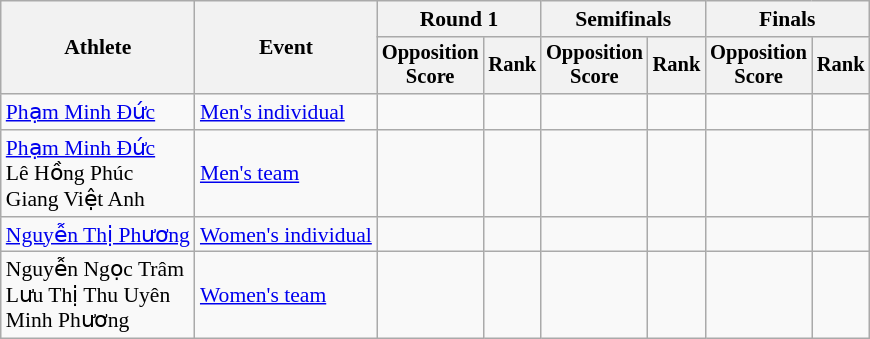<table class="wikitable" style="font-size:90%">
<tr>
<th rowspan=2>Athlete</th>
<th rowspan=2>Event</th>
<th colspan=2>Round 1</th>
<th colspan=2>Semifinals</th>
<th colspan="2" colspam="2">Finals</th>
</tr>
<tr style="font-size:95%">
<th>Opposition<br>Score</th>
<th>Rank</th>
<th>Opposition<br>Score</th>
<th>Rank</th>
<th>Opposition<br>Score</th>
<th>Rank</th>
</tr>
<tr align=center>
<td align=left><a href='#'>Phạm Minh Đức</a></td>
<td align=left><a href='#'>Men's individual</a></td>
<td></td>
<td></td>
<td></td>
<td></td>
<td></td>
<td></td>
</tr>
<tr align=center>
<td align=left><a href='#'>Phạm Minh Đức</a><br>Lê Hồng Phúc<br>Giang Việt Anh</td>
<td align=left><a href='#'>Men's team</a></td>
<td></td>
<td></td>
<td></td>
<td></td>
<td></td>
<td></td>
</tr>
<tr align=center>
<td align=left><a href='#'>Nguyễn Thị Phương</a></td>
<td align=left><a href='#'>Women's individual</a></td>
<td></td>
<td></td>
<td></td>
<td></td>
<td></td>
<td></td>
</tr>
<tr align=center>
<td align=left>Nguyễn Ngọc Trâm<br>Lưu Thị Thu Uyên<br>Minh Phương</td>
<td align=left><a href='#'>Women's team</a></td>
<td></td>
<td></td>
<td></td>
<td></td>
<td></td>
<td></td>
</tr>
</table>
